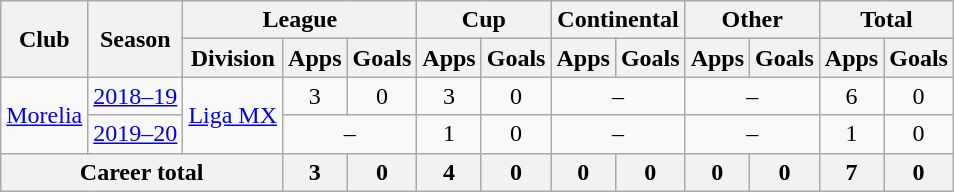<table class="wikitable" style="text-align: center">
<tr>
<th rowspan="2">Club</th>
<th rowspan="2">Season</th>
<th colspan="3">League</th>
<th colspan="2">Cup</th>
<th colspan="2">Continental</th>
<th colspan="2">Other</th>
<th colspan="2">Total</th>
</tr>
<tr>
<th>Division</th>
<th>Apps</th>
<th>Goals</th>
<th>Apps</th>
<th>Goals</th>
<th>Apps</th>
<th>Goals</th>
<th>Apps</th>
<th>Goals</th>
<th>Apps</th>
<th>Goals</th>
</tr>
<tr>
<td rowspan="2"><a href='#'>Morelia</a></td>
<td><a href='#'>2018–19</a></td>
<td rowspan="2"><a href='#'>Liga MX</a></td>
<td>3</td>
<td>0</td>
<td>3</td>
<td>0</td>
<td colspan="2">–</td>
<td colspan="2">–</td>
<td>6</td>
<td>0</td>
</tr>
<tr>
<td><a href='#'>2019–20</a></td>
<td colspan="2">–</td>
<td>1</td>
<td>0</td>
<td colspan="2">–</td>
<td colspan="2">–</td>
<td>1</td>
<td>0</td>
</tr>
<tr>
<th colspan="3"><strong>Career total</strong></th>
<th>3</th>
<th>0</th>
<th>4</th>
<th>0</th>
<th>0</th>
<th>0</th>
<th>0</th>
<th>0</th>
<th>7</th>
<th>0</th>
</tr>
</table>
